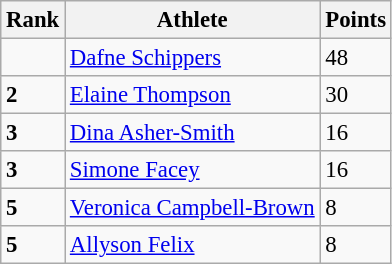<table class="wikitable" style="border-collapse: collapse; font-size: 95%;">
<tr>
<th>Rank</th>
<th>Athlete</th>
<th>Points</th>
</tr>
<tr>
<td></td>
<td><a href='#'>Dafne Schippers</a></td>
<td>48</td>
</tr>
<tr>
<td><strong>2</strong></td>
<td><a href='#'>Elaine Thompson</a></td>
<td>30</td>
</tr>
<tr>
<td><strong>3</strong></td>
<td><a href='#'>Dina Asher-Smith</a></td>
<td>16</td>
</tr>
<tr>
<td><strong>3</strong></td>
<td><a href='#'>Simone Facey</a></td>
<td>16</td>
</tr>
<tr>
<td><strong>5</strong></td>
<td><a href='#'>Veronica Campbell-Brown</a></td>
<td>8</td>
</tr>
<tr>
<td><strong>5</strong></td>
<td><a href='#'>Allyson Felix</a></td>
<td>8</td>
</tr>
</table>
